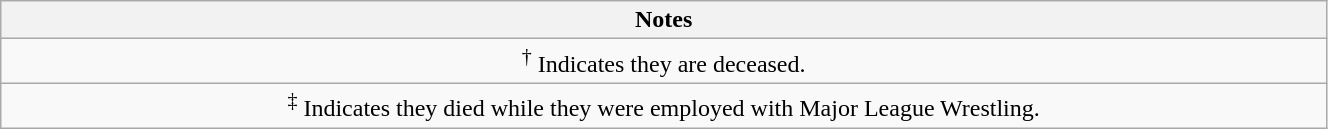<table class="wikitable" width="70%" style="font-size:100%; text-align:center;">
<tr>
<th colspan="2">Notes</th>
</tr>
<tr>
<td colspan="2"><sup>†</sup> Indicates they are deceased.</td>
</tr>
<tr>
<td colspan="2"><sup>‡</sup> Indicates they died while they were employed with Major League Wrestling.</td>
</tr>
</table>
